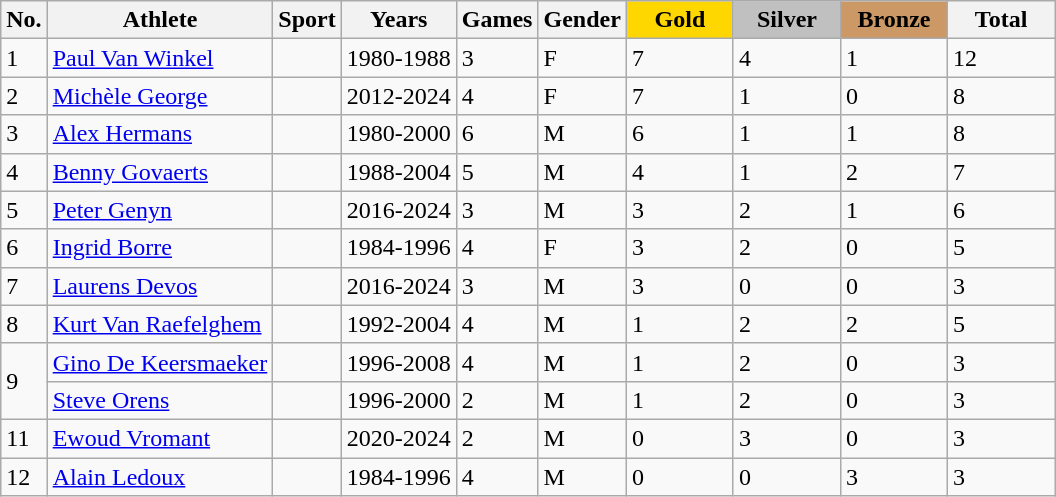<table class="wikitable sortable">
<tr>
<th>No.</th>
<th>Athlete</th>
<th>Sport</th>
<th>Years</th>
<th>Games</th>
<th>Gender</th>
<th style="background:gold; width:4.0em; font-weight:bold;">Gold</th>
<th style="background:silver; width:4.0em; font-weight:bold;">Silver</th>
<th style="background:#c96; width:4.0em; font-weight:bold;">Bronze</th>
<th style="width:4.0em;">Total</th>
</tr>
<tr>
<td>1</td>
<td><a href='#'>Paul Van Winkel</a></td>
<td></td>
<td>1980-1988</td>
<td>3</td>
<td>F</td>
<td>7</td>
<td>4</td>
<td>1</td>
<td>12</td>
</tr>
<tr>
<td>2</td>
<td><a href='#'>Michèle George</a></td>
<td></td>
<td>2012-2024</td>
<td>4</td>
<td>F</td>
<td>7</td>
<td>1</td>
<td>0</td>
<td>8</td>
</tr>
<tr>
<td>3</td>
<td><a href='#'>Alex Hermans</a></td>
<td></td>
<td>1980-2000</td>
<td>6</td>
<td>M</td>
<td>6</td>
<td>1</td>
<td>1</td>
<td>8</td>
</tr>
<tr>
<td>4</td>
<td><a href='#'>Benny Govaerts</a></td>
<td></td>
<td>1988-2004</td>
<td>5</td>
<td>M</td>
<td>4</td>
<td>1</td>
<td>2</td>
<td>7</td>
</tr>
<tr>
<td>5</td>
<td><a href='#'>Peter Genyn</a></td>
<td></td>
<td>2016-2024</td>
<td>3</td>
<td>M</td>
<td>3</td>
<td>2</td>
<td>1</td>
<td>6</td>
</tr>
<tr>
<td>6</td>
<td><a href='#'>Ingrid Borre</a></td>
<td></td>
<td>1984-1996</td>
<td>4</td>
<td>F</td>
<td>3</td>
<td>2</td>
<td>0</td>
<td>5</td>
</tr>
<tr>
<td>7</td>
<td><a href='#'>Laurens Devos</a></td>
<td></td>
<td>2016-2024</td>
<td>3</td>
<td>M</td>
<td>3</td>
<td>0</td>
<td>0</td>
<td>3</td>
</tr>
<tr>
<td>8</td>
<td><a href='#'>Kurt Van Raefelghem</a></td>
<td></td>
<td>1992-2004</td>
<td>4</td>
<td>M</td>
<td>1</td>
<td>2</td>
<td>2</td>
<td>5</td>
</tr>
<tr>
<td rowspan="2">9</td>
<td><a href='#'>Gino De Keersmaeker</a></td>
<td></td>
<td>1996-2008</td>
<td>4</td>
<td>M</td>
<td>1</td>
<td>2</td>
<td>0</td>
<td>3</td>
</tr>
<tr>
<td><a href='#'>Steve Orens</a></td>
<td></td>
<td>1996-2000</td>
<td>2</td>
<td>M</td>
<td>1</td>
<td>2</td>
<td>0</td>
<td>3</td>
</tr>
<tr>
<td>11</td>
<td><a href='#'>Ewoud Vromant</a></td>
<td></td>
<td>2020-2024</td>
<td>2</td>
<td>M</td>
<td>0</td>
<td>3</td>
<td>0</td>
<td>3</td>
</tr>
<tr>
<td>12</td>
<td><a href='#'>Alain Ledoux</a></td>
<td></td>
<td>1984-1996</td>
<td>4</td>
<td>M</td>
<td>0</td>
<td>0</td>
<td>3</td>
<td>3</td>
</tr>
</table>
